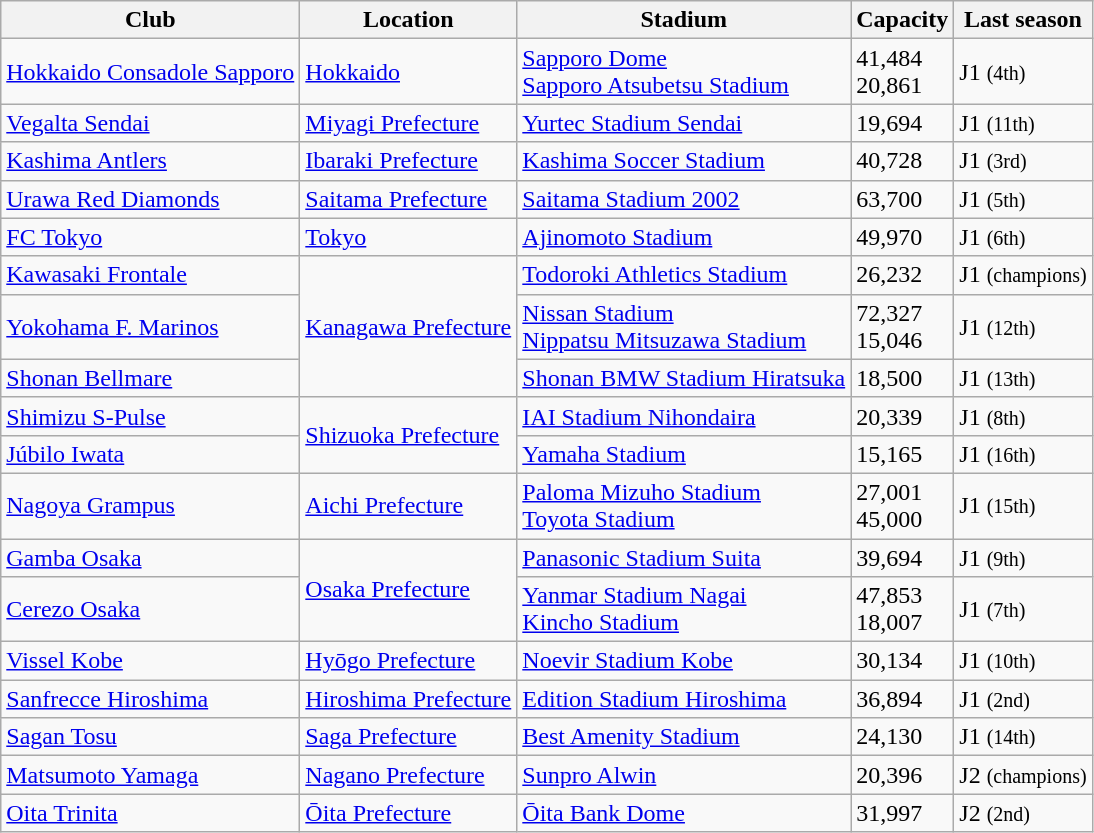<table class="wikitable sortable">
<tr>
<th>Club</th>
<th>Location</th>
<th>Stadium</th>
<th>Capacity</th>
<th>Last season</th>
</tr>
<tr>
<td><a href='#'>Hokkaido Consadole Sapporo</a></td>
<td><a href='#'>Hokkaido</a></td>
<td><a href='#'>Sapporo Dome</a> <br> <a href='#'>Sapporo Atsubetsu Stadium</a></td>
<td>41,484 <br> 20,861</td>
<td>J1 <small>(4th)</small></td>
</tr>
<tr>
<td><a href='#'>Vegalta Sendai</a></td>
<td><a href='#'>Miyagi Prefecture</a></td>
<td><a href='#'>Yurtec Stadium Sendai</a></td>
<td>19,694</td>
<td>J1 <small>(11th)</small></td>
</tr>
<tr>
<td><a href='#'>Kashima Antlers</a></td>
<td><a href='#'>Ibaraki Prefecture</a></td>
<td><a href='#'>Kashima Soccer Stadium</a></td>
<td>40,728</td>
<td>J1 <small>(3rd)</small></td>
</tr>
<tr>
<td><a href='#'>Urawa Red Diamonds</a></td>
<td><a href='#'>Saitama Prefecture</a></td>
<td><a href='#'>Saitama Stadium 2002</a></td>
<td>63,700</td>
<td>J1 <small>(5th)</small></td>
</tr>
<tr>
<td><a href='#'>FC Tokyo</a></td>
<td><a href='#'>Tokyo</a></td>
<td><a href='#'>Ajinomoto Stadium</a></td>
<td>49,970</td>
<td>J1 <small>(6th)</small></td>
</tr>
<tr>
<td><a href='#'>Kawasaki Frontale</a></td>
<td rowspan="3"><a href='#'>Kanagawa Prefecture</a></td>
<td><a href='#'>Todoroki Athletics Stadium</a></td>
<td>26,232</td>
<td>J1 <small>(champions)</small></td>
</tr>
<tr>
<td><a href='#'>Yokohama F. Marinos</a></td>
<td><a href='#'>Nissan Stadium</a><br> <a href='#'>Nippatsu Mitsuzawa Stadium</a></td>
<td>72,327 <br> 15,046</td>
<td>J1 <small>(12th)</small></td>
</tr>
<tr>
<td><a href='#'>Shonan Bellmare</a></td>
<td><a href='#'>Shonan BMW Stadium Hiratsuka</a></td>
<td>18,500</td>
<td>J1 <small>(13th)</small></td>
</tr>
<tr>
<td><a href='#'>Shimizu S-Pulse</a></td>
<td rowspan="2"><a href='#'>Shizuoka Prefecture</a></td>
<td><a href='#'>IAI Stadium Nihondaira</a></td>
<td>20,339</td>
<td>J1 <small>(8th)</small></td>
</tr>
<tr>
<td><a href='#'>Júbilo Iwata</a></td>
<td><a href='#'>Yamaha Stadium</a></td>
<td>15,165</td>
<td>J1 <small>(16th)</small></td>
</tr>
<tr>
<td><a href='#'>Nagoya Grampus</a></td>
<td><a href='#'>Aichi Prefecture</a></td>
<td><a href='#'>Paloma Mizuho Stadium</a> <br> <a href='#'>Toyota Stadium</a></td>
<td>27,001 <br> 45,000</td>
<td>J1 <small>(15th)</small></td>
</tr>
<tr>
<td><a href='#'>Gamba Osaka</a></td>
<td rowspan="2"><a href='#'>Osaka Prefecture</a></td>
<td><a href='#'>Panasonic Stadium Suita</a></td>
<td>39,694</td>
<td>J1 <small>(9th)</small></td>
</tr>
<tr>
<td><a href='#'>Cerezo Osaka</a></td>
<td><a href='#'>Yanmar Stadium Nagai</a> <br> <a href='#'>Kincho Stadium</a></td>
<td>47,853 <br> 18,007</td>
<td>J1 <small>(7th)</small></td>
</tr>
<tr>
<td><a href='#'>Vissel Kobe</a></td>
<td><a href='#'>Hyōgo Prefecture</a></td>
<td><a href='#'>Noevir Stadium Kobe</a></td>
<td>30,134</td>
<td>J1 <small>(10th)</small></td>
</tr>
<tr>
<td><a href='#'>Sanfrecce Hiroshima</a></td>
<td><a href='#'>Hiroshima Prefecture</a></td>
<td><a href='#'>Edition Stadium Hiroshima</a></td>
<td>36,894</td>
<td>J1 <small>(2nd)</small></td>
</tr>
<tr>
<td><a href='#'>Sagan Tosu</a></td>
<td><a href='#'>Saga Prefecture</a></td>
<td><a href='#'>Best Amenity Stadium</a></td>
<td>24,130</td>
<td>J1 <small>(14th)</small></td>
</tr>
<tr>
<td><a href='#'>Matsumoto Yamaga</a></td>
<td><a href='#'>Nagano Prefecture</a></td>
<td><a href='#'>Sunpro Alwin</a></td>
<td>20,396</td>
<td>J2 <small>(champions)</small></td>
</tr>
<tr>
<td><a href='#'>Oita Trinita</a></td>
<td><a href='#'>Ōita Prefecture</a></td>
<td><a href='#'>Ōita Bank Dome</a></td>
<td>31,997</td>
<td>J2 <small>(2nd)</small></td>
</tr>
</table>
